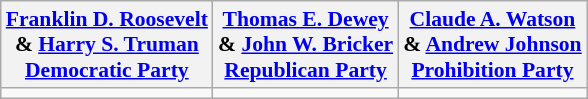<table class="wikitable" style="font-size:90%;text-align:center;">
<tr>
<th><a href='#'>Franklin D. Roosevelt</a><br> & <a href='#'>Harry S. Truman</a><br><a href='#'>Democratic Party</a></th>
<th><a href='#'>Thomas E. Dewey</a><br> & <a href='#'>John W. Bricker</a><br><a href='#'>Republican Party</a></th>
<th><a href='#'>Claude A. Watson</a><br> & <a href='#'>Andrew Johnson</a><br><a href='#'>Prohibition Party</a></th>
</tr>
<tr>
<td></td>
<td></td>
<td></td>
</tr>
</table>
